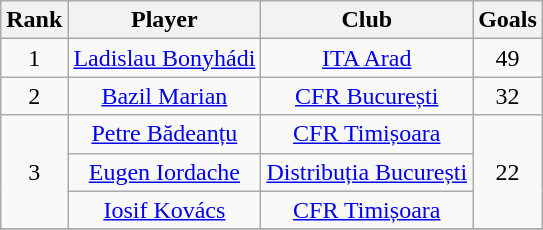<table class="wikitable sortable" style="text-align:center">
<tr>
<th>Rank</th>
<th>Player</th>
<th>Club</th>
<th>Goals</th>
</tr>
<tr>
<td rowspan=1 align=center>1</td>
<td><a href='#'>Ladislau Bonyhádi</a></td>
<td><a href='#'>ITA Arad</a></td>
<td rowspan=1 align=center>49</td>
</tr>
<tr>
<td rowspan=1 align=center>2</td>
<td><a href='#'>Bazil Marian</a></td>
<td><a href='#'>CFR București</a></td>
<td rowspan=1 align=center>32</td>
</tr>
<tr>
<td rowspan=3 align=center>3</td>
<td><a href='#'>Petre Bădeanțu</a></td>
<td><a href='#'>CFR Timișoara</a></td>
<td rowspan=3 align=center>22</td>
</tr>
<tr>
<td><a href='#'>Eugen Iordache</a></td>
<td><a href='#'>Distribuția București</a></td>
</tr>
<tr>
<td><a href='#'>Iosif Kovács</a></td>
<td><a href='#'>CFR Timișoara</a></td>
</tr>
<tr>
</tr>
</table>
